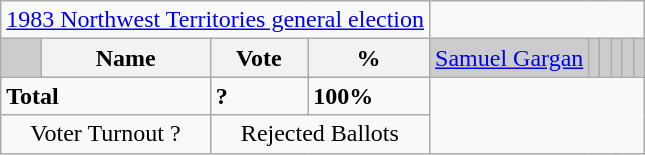<table class="wikitable">
<tr>
<td colspan=4 align=center><a href='#'>1983 Northwest Territories general election</a></td>
</tr>
<tr bgcolor="CCCCCC">
<td> </td>
<th><strong>Name </strong></th>
<th><strong>Vote</strong></th>
<th><strong>%</strong><br></th>
<td><a href='#'>Samuel Gargan</a></td>
<td></td>
<td><br></td>
<td></td>
<td></td>
<td></td>
</tr>
<tr>
<td colspan=2><strong>Total</strong></td>
<td><strong>?</strong></td>
<td><strong>100%</strong></td>
</tr>
<tr>
<td colspan=2 align=center>Voter Turnout ?</td>
<td colspan=2 align=center>Rejected Ballots</td>
</tr>
</table>
